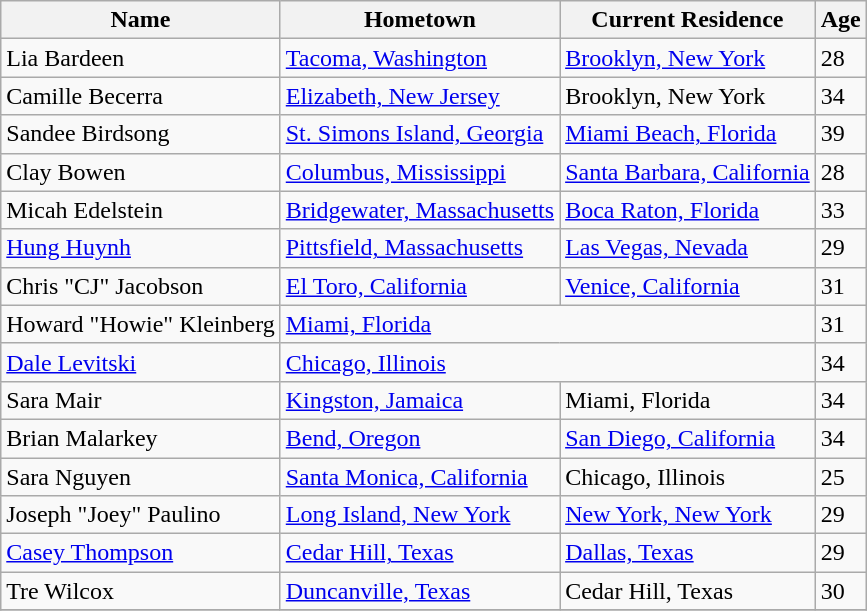<table class="wikitable sortable">
<tr>
<th>Name</th>
<th>Hometown</th>
<th>Current Residence</th>
<th>Age</th>
</tr>
<tr>
<td>Lia Bardeen</td>
<td><a href='#'>Tacoma, Washington</a></td>
<td><a href='#'>Brooklyn, New York</a></td>
<td>28</td>
</tr>
<tr>
<td>Camille Becerra</td>
<td><a href='#'>Elizabeth, New Jersey</a></td>
<td>Brooklyn, New York</td>
<td>34</td>
</tr>
<tr>
<td>Sandee Birdsong</td>
<td><a href='#'>St. Simons Island, Georgia</a></td>
<td><a href='#'>Miami Beach, Florida</a></td>
<td>39</td>
</tr>
<tr>
<td>Clay Bowen</td>
<td><a href='#'>Columbus, Mississippi</a></td>
<td><a href='#'>Santa Barbara, California</a></td>
<td>28</td>
</tr>
<tr>
<td>Micah Edelstein</td>
<td><a href='#'>Bridgewater, Massachusetts</a></td>
<td><a href='#'>Boca Raton, Florida</a></td>
<td>33</td>
</tr>
<tr>
<td><a href='#'>Hung Huynh</a></td>
<td><a href='#'>Pittsfield, Massachusetts</a></td>
<td><a href='#'>Las Vegas, Nevada</a></td>
<td>29</td>
</tr>
<tr>
<td>Chris "CJ" Jacobson</td>
<td><a href='#'>El Toro, California</a></td>
<td><a href='#'>Venice, California</a></td>
<td>31</td>
</tr>
<tr>
<td>Howard "Howie" Kleinberg</td>
<td colspan="2"><a href='#'>Miami, Florida</a></td>
<td>31</td>
</tr>
<tr>
<td><a href='#'>Dale Levitski</a></td>
<td colspan="2"><a href='#'>Chicago, Illinois</a></td>
<td>34</td>
</tr>
<tr>
<td>Sara Mair</td>
<td><a href='#'>Kingston, Jamaica</a></td>
<td>Miami, Florida</td>
<td>34</td>
</tr>
<tr>
<td>Brian Malarkey</td>
<td><a href='#'>Bend, Oregon</a></td>
<td><a href='#'>San Diego, California</a></td>
<td>34</td>
</tr>
<tr>
<td>Sara Nguyen</td>
<td><a href='#'>Santa Monica, California</a></td>
<td>Chicago, Illinois</td>
<td>25</td>
</tr>
<tr>
<td>Joseph "Joey" Paulino</td>
<td><a href='#'>Long Island, New York</a></td>
<td><a href='#'>New York, New York</a></td>
<td>29</td>
</tr>
<tr>
<td><a href='#'>Casey Thompson</a></td>
<td><a href='#'>Cedar Hill, Texas</a></td>
<td><a href='#'>Dallas, Texas</a></td>
<td>29</td>
</tr>
<tr>
<td>Tre Wilcox</td>
<td><a href='#'>Duncanville, Texas</a></td>
<td>Cedar Hill, Texas</td>
<td>30</td>
</tr>
<tr>
</tr>
</table>
